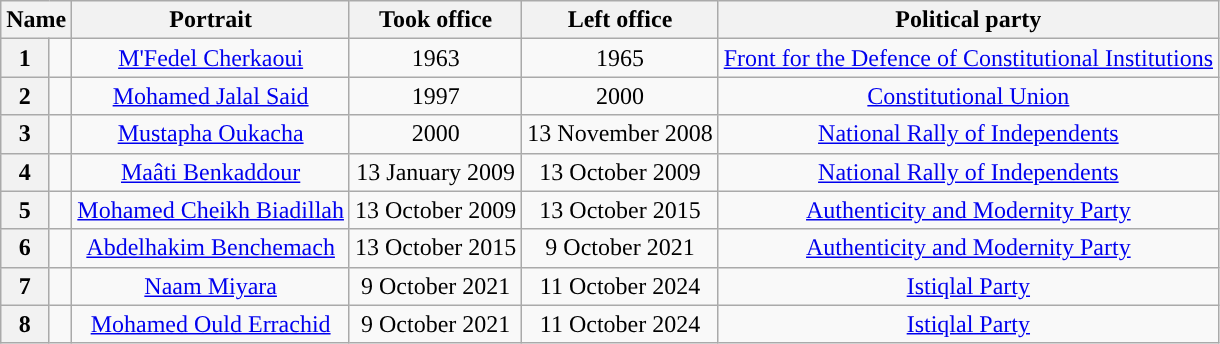<table class="wikitable" style="text-align:center">
<tr>
<th colspan=2>Name</th>
<th>Portrait</th>
<th>Took office</th>
<th>Left office</th>
<th>Political party</th>
</tr>
<tr>
<th style="background-color:">1</th>
<td></td>
<td><a href='#'>M'Fedel Cherkaoui</a></td>
<td>1963</td>
<td>1965</td>
<td><a href='#'>Front for the Defence of Constitutional Institutions</a></td>
</tr>
<tr>
<th style="background-color:">2</th>
<td></td>
<td><a href='#'>Mohamed Jalal Said</a></td>
<td>1997</td>
<td>2000</td>
<td><a href='#'>Constitutional Union</a></td>
</tr>
<tr>
<th style="background:">3</th>
<td></td>
<td><a href='#'>Mustapha Oukacha</a></td>
<td>2000</td>
<td>13 November 2008</td>
<td><a href='#'>National Rally of Independents</a></td>
</tr>
<tr>
<th style="background:">4</th>
<td></td>
<td><a href='#'>Maâti Benkaddour</a></td>
<td>13 January 2009</td>
<td>13 October 2009</td>
<td><a href='#'>National Rally of Independents</a></td>
</tr>
<tr>
<th style="background:">5</th>
<td></td>
<td><a href='#'>Mohamed Cheikh Biadillah</a></td>
<td>13 October 2009</td>
<td>13 October 2015</td>
<td><a href='#'>Authenticity and Modernity Party</a></td>
</tr>
<tr>
<th style="background:">6</th>
<td></td>
<td><a href='#'>Abdelhakim Benchemach</a></td>
<td>13 October 2015</td>
<td>9 October 2021</td>
<td><a href='#'>Authenticity and Modernity Party</a></td>
</tr>
<tr>
<th style="background:">7</th>
<td></td>
<td><a href='#'>Naam Miyara</a></td>
<td>9 October 2021</td>
<td>11 October 2024</td>
<td><a href='#'>Istiqlal Party</a></td>
</tr>
<tr>
<th style="background:">8</th>
<td></td>
<td><a href='#'>Mohamed Ould Errachid</a></td>
<td>9 October 2021</td>
<td>11 October 2024</td>
<td><a href='#'>Istiqlal Party</a></td>
</tr>
</table>
